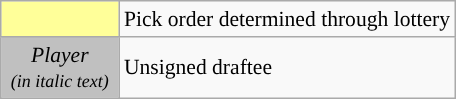<table class="wikitable" style="font-size:90%;">
<tr>
<td style="background:#ff9; width:5em; text-align:center"></td>
<td style="text-align:left">Pick order determined through lottery</td>
</tr>
<tr>
<td style="background:silver; width:5em; text-align:center"><em>Player<br><small>(in italic text)</small></em></td>
<td style="text-align:left">Unsigned draftee</td>
</tr>
</table>
